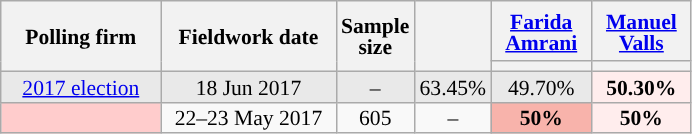<table class="wikitable sortable" style="text-align:center;font-size:90%;line-height:14px;">
<tr style="height:40px;">
<th style="width:100px;" rowspan="2">Polling firm</th>
<th style="width:110px;" rowspan="2">Fieldwork date</th>
<th style="width:35px;" rowspan="2">Sample<br>size</th>
<th style="width:30px;" rowspan="2"></th>
<th class="unsortable" style="width:60px;"><a href='#'>Farida Amrani</a><br></th>
<th class="unsortable" style="width:60px;"><a href='#'>Manuel Valls</a><br></th>
</tr>
<tr>
<th style="background:"></th>
<th style="background:"></th>
</tr>
<tr style="background:#E9E9E9;">
<td><a href='#'>2017 election</a></td>
<td data-sort-value="2017-06-18">18 Jun 2017</td>
<td>–</td>
<td>63.45%</td>
<td>49.70%</td>
<td style="background:#FFEDED;"><strong>50.30%</strong></td>
</tr>
<tr>
<td style="background:#FFCCCC;"></td>
<td data-sort-value="2017-05-23">22–23 May 2017</td>
<td>605</td>
<td>–</td>
<td style="background:#F8B3AB;"><strong>50%</strong></td>
<td style="background:#FFEDED;"><strong>50%</strong></td>
</tr>
</table>
